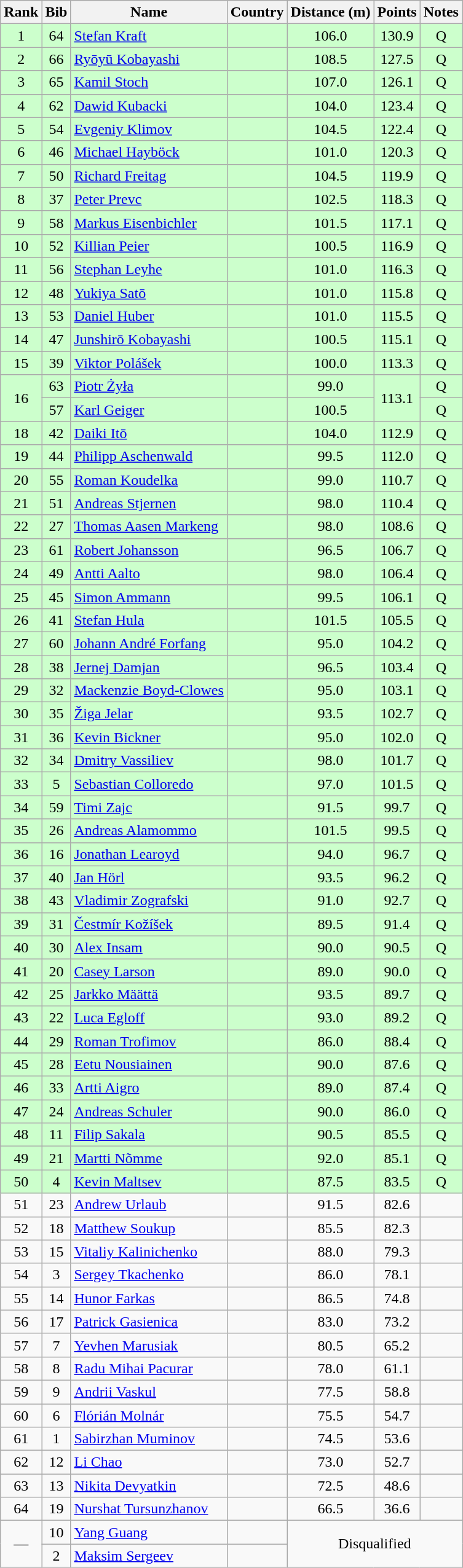<table class="wikitable sortable" style="text-align:center">
<tr>
<th>Rank</th>
<th>Bib</th>
<th>Name</th>
<th>Country</th>
<th>Distance (m)</th>
<th>Points</th>
<th>Notes</th>
</tr>
<tr bgcolor=ccffcc>
<td>1</td>
<td>64</td>
<td align=left><a href='#'>Stefan Kraft</a></td>
<td align=left></td>
<td>106.0</td>
<td>130.9</td>
<td>Q</td>
</tr>
<tr bgcolor=ccffcc>
<td>2</td>
<td>66</td>
<td align=left><a href='#'>Ryōyū Kobayashi</a></td>
<td align=left></td>
<td>108.5</td>
<td>127.5</td>
<td>Q</td>
</tr>
<tr bgcolor=ccffcc>
<td>3</td>
<td>65</td>
<td align=left><a href='#'>Kamil Stoch</a></td>
<td align=left></td>
<td>107.0</td>
<td>126.1</td>
<td>Q</td>
</tr>
<tr bgcolor=ccffcc>
<td>4</td>
<td>62</td>
<td align=left><a href='#'>Dawid Kubacki</a></td>
<td align=left></td>
<td>104.0</td>
<td>123.4</td>
<td>Q</td>
</tr>
<tr bgcolor=ccffcc>
<td>5</td>
<td>54</td>
<td align=left><a href='#'>Evgeniy Klimov</a></td>
<td align=left></td>
<td>104.5</td>
<td>122.4</td>
<td>Q</td>
</tr>
<tr bgcolor=ccffcc>
<td>6</td>
<td>46</td>
<td align=left><a href='#'>Michael Hayböck</a></td>
<td align=left></td>
<td>101.0</td>
<td>120.3</td>
<td>Q</td>
</tr>
<tr bgcolor=ccffcc>
<td>7</td>
<td>50</td>
<td align=left><a href='#'>Richard Freitag</a></td>
<td align=left></td>
<td>104.5</td>
<td>119.9</td>
<td>Q</td>
</tr>
<tr bgcolor=ccffcc>
<td>8</td>
<td>37</td>
<td align=left><a href='#'>Peter Prevc</a></td>
<td align=left></td>
<td>102.5</td>
<td>118.3</td>
<td>Q</td>
</tr>
<tr bgcolor=ccffcc>
<td>9</td>
<td>58</td>
<td align=left><a href='#'>Markus Eisenbichler</a></td>
<td align=left></td>
<td>101.5</td>
<td>117.1</td>
<td>Q</td>
</tr>
<tr bgcolor=ccffcc>
<td>10</td>
<td>52</td>
<td align=left><a href='#'>Killian Peier</a></td>
<td align=left></td>
<td>100.5</td>
<td>116.9</td>
<td>Q</td>
</tr>
<tr bgcolor=ccffcc>
<td>11</td>
<td>56</td>
<td align=left><a href='#'>Stephan Leyhe</a></td>
<td align=left></td>
<td>101.0</td>
<td>116.3</td>
<td>Q</td>
</tr>
<tr bgcolor=ccffcc>
<td>12</td>
<td>48</td>
<td align=left><a href='#'>Yukiya Satō</a></td>
<td align=left></td>
<td>101.0</td>
<td>115.8</td>
<td>Q</td>
</tr>
<tr bgcolor=ccffcc>
<td>13</td>
<td>53</td>
<td align=left><a href='#'>Daniel Huber</a></td>
<td align=left></td>
<td>101.0</td>
<td>115.5</td>
<td>Q</td>
</tr>
<tr bgcolor=ccffcc>
<td>14</td>
<td>47</td>
<td align=left><a href='#'>Junshirō Kobayashi</a></td>
<td align=left></td>
<td>100.5</td>
<td>115.1</td>
<td>Q</td>
</tr>
<tr bgcolor=ccffcc>
<td>15</td>
<td>39</td>
<td align=left><a href='#'>Viktor Polášek</a></td>
<td align=left></td>
<td>100.0</td>
<td>113.3</td>
<td>Q</td>
</tr>
<tr bgcolor=ccffcc>
<td rowspan=2>16</td>
<td>63</td>
<td align=left><a href='#'>Piotr Żyła</a></td>
<td align=left></td>
<td>99.0</td>
<td rowspan=2>113.1</td>
<td>Q</td>
</tr>
<tr bgcolor=ccffcc>
<td>57</td>
<td align=left><a href='#'>Karl Geiger</a></td>
<td align=left></td>
<td>100.5</td>
<td>Q</td>
</tr>
<tr bgcolor=ccffcc>
<td>18</td>
<td>42</td>
<td align=left><a href='#'>Daiki Itō</a></td>
<td align=left></td>
<td>104.0</td>
<td>112.9</td>
<td>Q</td>
</tr>
<tr bgcolor=ccffcc>
<td>19</td>
<td>44</td>
<td align=left><a href='#'>Philipp Aschenwald</a></td>
<td align=left></td>
<td>99.5</td>
<td>112.0</td>
<td>Q</td>
</tr>
<tr bgcolor=ccffcc>
<td>20</td>
<td>55</td>
<td align=left><a href='#'>Roman Koudelka</a></td>
<td align=left></td>
<td>99.0</td>
<td>110.7</td>
<td>Q</td>
</tr>
<tr bgcolor=ccffcc>
<td>21</td>
<td>51</td>
<td align=left><a href='#'>Andreas Stjernen</a></td>
<td align=left></td>
<td>98.0</td>
<td>110.4</td>
<td>Q</td>
</tr>
<tr bgcolor=ccffcc>
<td>22</td>
<td>27</td>
<td align=left><a href='#'>Thomas Aasen Markeng</a></td>
<td align=left></td>
<td>98.0</td>
<td>108.6</td>
<td>Q</td>
</tr>
<tr bgcolor=ccffcc>
<td>23</td>
<td>61</td>
<td align=left><a href='#'>Robert Johansson</a></td>
<td align=left></td>
<td>96.5</td>
<td>106.7</td>
<td>Q</td>
</tr>
<tr bgcolor=ccffcc>
<td>24</td>
<td>49</td>
<td align=left><a href='#'>Antti Aalto</a></td>
<td align=left></td>
<td>98.0</td>
<td>106.4</td>
<td>Q</td>
</tr>
<tr bgcolor=ccffcc>
<td>25</td>
<td>45</td>
<td align=left><a href='#'>Simon Ammann</a></td>
<td align=left></td>
<td>99.5</td>
<td>106.1</td>
<td>Q</td>
</tr>
<tr bgcolor=ccffcc>
<td>26</td>
<td>41</td>
<td align=left><a href='#'>Stefan Hula</a></td>
<td align=left></td>
<td>101.5</td>
<td>105.5</td>
<td>Q</td>
</tr>
<tr bgcolor=ccffcc>
<td>27</td>
<td>60</td>
<td align=left><a href='#'>Johann André Forfang</a></td>
<td align=left></td>
<td>95.0</td>
<td>104.2</td>
<td>Q</td>
</tr>
<tr bgcolor=ccffcc>
<td>28</td>
<td>38</td>
<td align=left><a href='#'>Jernej Damjan</a></td>
<td align=left></td>
<td>96.5</td>
<td>103.4</td>
<td>Q</td>
</tr>
<tr bgcolor=ccffcc>
<td>29</td>
<td>32</td>
<td align=left><a href='#'>Mackenzie Boyd-Clowes</a></td>
<td align=left></td>
<td>95.0</td>
<td>103.1</td>
<td>Q</td>
</tr>
<tr bgcolor=ccffcc>
<td>30</td>
<td>35</td>
<td align=left><a href='#'>Žiga Jelar</a></td>
<td align=left></td>
<td>93.5</td>
<td>102.7</td>
<td>Q</td>
</tr>
<tr bgcolor=ccffcc>
<td>31</td>
<td>36</td>
<td align=left><a href='#'>Kevin Bickner</a></td>
<td align=left></td>
<td>95.0</td>
<td>102.0</td>
<td>Q</td>
</tr>
<tr bgcolor=ccffcc>
<td>32</td>
<td>34</td>
<td align=left><a href='#'>Dmitry Vassiliev</a></td>
<td align=left></td>
<td>98.0</td>
<td>101.7</td>
<td>Q</td>
</tr>
<tr bgcolor=ccffcc>
<td>33</td>
<td>5</td>
<td align=left><a href='#'>Sebastian Colloredo</a></td>
<td align=left></td>
<td>97.0</td>
<td>101.5</td>
<td>Q</td>
</tr>
<tr bgcolor=ccffcc>
<td>34</td>
<td>59</td>
<td align=left><a href='#'>Timi Zajc</a></td>
<td align=left></td>
<td>91.5</td>
<td>99.7</td>
<td>Q</td>
</tr>
<tr bgcolor=ccffcc>
<td>35</td>
<td>26</td>
<td align=left><a href='#'>Andreas Alamommo</a></td>
<td align=left></td>
<td>101.5</td>
<td>99.5</td>
<td>Q</td>
</tr>
<tr bgcolor=ccffcc>
<td>36</td>
<td>16</td>
<td align=left><a href='#'>Jonathan Learoyd</a></td>
<td align=left></td>
<td>94.0</td>
<td>96.7</td>
<td>Q</td>
</tr>
<tr bgcolor=ccffcc>
<td>37</td>
<td>40</td>
<td align=left><a href='#'>Jan Hörl</a></td>
<td align=left></td>
<td>93.5</td>
<td>96.2</td>
<td>Q</td>
</tr>
<tr bgcolor=ccffcc>
<td>38</td>
<td>43</td>
<td align=left><a href='#'>Vladimir Zografski</a></td>
<td align=left></td>
<td>91.0</td>
<td>92.7</td>
<td>Q</td>
</tr>
<tr bgcolor=ccffcc>
<td>39</td>
<td>31</td>
<td align=left><a href='#'>Čestmír Kožíšek</a></td>
<td align=left></td>
<td>89.5</td>
<td>91.4</td>
<td>Q</td>
</tr>
<tr bgcolor=ccffcc>
<td>40</td>
<td>30</td>
<td align=left><a href='#'>Alex Insam</a></td>
<td align=left></td>
<td>90.0</td>
<td>90.5</td>
<td>Q</td>
</tr>
<tr bgcolor=ccffcc>
<td>41</td>
<td>20</td>
<td align=left><a href='#'>Casey Larson</a></td>
<td align=left></td>
<td>89.0</td>
<td>90.0</td>
<td>Q</td>
</tr>
<tr bgcolor=ccffcc>
<td>42</td>
<td>25</td>
<td align=left><a href='#'>Jarkko Määttä</a></td>
<td align=left></td>
<td>93.5</td>
<td>89.7</td>
<td>Q</td>
</tr>
<tr bgcolor=ccffcc>
<td>43</td>
<td>22</td>
<td align=left><a href='#'>Luca Egloff</a></td>
<td align=left></td>
<td>93.0</td>
<td>89.2</td>
<td>Q</td>
</tr>
<tr bgcolor=ccffcc>
<td>44</td>
<td>29</td>
<td align=left><a href='#'>Roman Trofimov</a></td>
<td align=left></td>
<td>86.0</td>
<td>88.4</td>
<td>Q</td>
</tr>
<tr bgcolor=ccffcc>
<td>45</td>
<td>28</td>
<td align=left><a href='#'>Eetu Nousiainen</a></td>
<td align=left></td>
<td>90.0</td>
<td>87.6</td>
<td>Q</td>
</tr>
<tr bgcolor=ccffcc>
<td>46</td>
<td>33</td>
<td align=left><a href='#'>Artti Aigro</a></td>
<td align=left></td>
<td>89.0</td>
<td>87.4</td>
<td>Q</td>
</tr>
<tr bgcolor=ccffcc>
<td>47</td>
<td>24</td>
<td align=left><a href='#'>Andreas Schuler</a></td>
<td align=left></td>
<td>90.0</td>
<td>86.0</td>
<td>Q</td>
</tr>
<tr bgcolor=ccffcc>
<td>48</td>
<td>11</td>
<td align=left><a href='#'>Filip Sakala</a></td>
<td align=left></td>
<td>90.5</td>
<td>85.5</td>
<td>Q</td>
</tr>
<tr bgcolor=ccffcc>
<td>49</td>
<td>21</td>
<td align=left><a href='#'>Martti Nõmme</a></td>
<td align=left></td>
<td>92.0</td>
<td>85.1</td>
<td>Q</td>
</tr>
<tr bgcolor=ccffcc>
<td>50</td>
<td>4</td>
<td align=left><a href='#'>Kevin Maltsev</a></td>
<td align=left></td>
<td>87.5</td>
<td>83.5</td>
<td>Q</td>
</tr>
<tr>
<td>51</td>
<td>23</td>
<td align=left><a href='#'>Andrew Urlaub</a></td>
<td align=left></td>
<td>91.5</td>
<td>82.6</td>
<td></td>
</tr>
<tr>
<td>52</td>
<td>18</td>
<td align=left><a href='#'>Matthew Soukup</a></td>
<td align=left></td>
<td>85.5</td>
<td>82.3</td>
<td></td>
</tr>
<tr>
<td>53</td>
<td>15</td>
<td align=left><a href='#'>Vitaliy Kalinichenko</a></td>
<td align=left></td>
<td>88.0</td>
<td>79.3</td>
<td></td>
</tr>
<tr>
<td>54</td>
<td>3</td>
<td align=left><a href='#'>Sergey Tkachenko</a></td>
<td align=left></td>
<td>86.0</td>
<td>78.1</td>
<td></td>
</tr>
<tr>
<td>55</td>
<td>14</td>
<td align=left><a href='#'>Hunor Farkas</a></td>
<td align=left></td>
<td>86.5</td>
<td>74.8</td>
<td></td>
</tr>
<tr>
<td>56</td>
<td>17</td>
<td align=left><a href='#'>Patrick Gasienica</a></td>
<td align=left></td>
<td>83.0</td>
<td>73.2</td>
<td></td>
</tr>
<tr>
<td>57</td>
<td>7</td>
<td align=left><a href='#'>Yevhen Marusiak</a></td>
<td align=left></td>
<td>80.5</td>
<td>65.2</td>
<td></td>
</tr>
<tr>
<td>58</td>
<td>8</td>
<td align=left><a href='#'>Radu Mihai Pacurar</a></td>
<td align=left></td>
<td>78.0</td>
<td>61.1</td>
<td></td>
</tr>
<tr>
<td>59</td>
<td>9</td>
<td align=left><a href='#'>Andrii Vaskul</a></td>
<td align=left></td>
<td>77.5</td>
<td>58.8</td>
<td></td>
</tr>
<tr>
<td>60</td>
<td>6</td>
<td align=left><a href='#'>Flórián Molnár</a></td>
<td align=left></td>
<td>75.5</td>
<td>54.7</td>
<td></td>
</tr>
<tr>
<td>61</td>
<td>1</td>
<td align=left><a href='#'>Sabirzhan Muminov</a></td>
<td align=left></td>
<td>74.5</td>
<td>53.6</td>
<td></td>
</tr>
<tr>
<td>62</td>
<td>12</td>
<td align=left><a href='#'>Li Chao</a></td>
<td align=left></td>
<td>73.0</td>
<td>52.7</td>
<td></td>
</tr>
<tr>
<td>63</td>
<td>13</td>
<td align=left><a href='#'>Nikita Devyatkin</a></td>
<td align=left></td>
<td>72.5</td>
<td>48.6</td>
<td></td>
</tr>
<tr>
<td>64</td>
<td>19</td>
<td align=left><a href='#'>Nurshat Tursunzhanov</a></td>
<td align=left></td>
<td>66.5</td>
<td>36.6</td>
<td></td>
</tr>
<tr>
<td rowspan=2>—</td>
<td>10</td>
<td align=left><a href='#'>Yang Guang</a></td>
<td align=left></td>
<td rowspan=2 colspan=3>Disqualified</td>
</tr>
<tr>
<td>2</td>
<td align=left><a href='#'>Maksim Sergeev</a></td>
<td align=left></td>
</tr>
</table>
